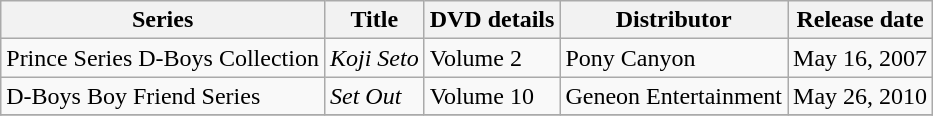<table class="wikitable">
<tr>
<th>Series</th>
<th>Title</th>
<th>DVD details</th>
<th>Distributor</th>
<th>Release date</th>
</tr>
<tr>
<td>Prince Series D-Boys Collection</td>
<td><em>Koji Seto</em></td>
<td>Volume 2</td>
<td>Pony Canyon</td>
<td>May 16, 2007</td>
</tr>
<tr>
<td rowspan="1">D-Boys Boy Friend Series</td>
<td><em>Set Out</em></td>
<td>Volume 10</td>
<td>Geneon Entertainment</td>
<td>May 26, 2010</td>
</tr>
<tr>
</tr>
</table>
